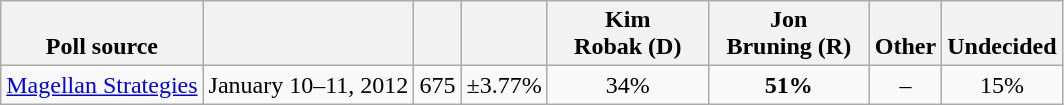<table class="wikitable" style="text-align:center">
<tr valign=bottom>
<th>Poll source</th>
<th></th>
<th></th>
<th></th>
<th style="width:100px;">Kim<br>Robak (D)</th>
<th style="width:100px;">Jon<br>Bruning (R)</th>
<th>Other</th>
<th>Undecided</th>
</tr>
<tr>
<td align=left><a href='#'>Magellan Strategies</a></td>
<td>January 10–11, 2012</td>
<td>675</td>
<td>±3.77%</td>
<td>34%</td>
<td><strong>51%</strong></td>
<td>–</td>
<td>15%</td>
</tr>
</table>
